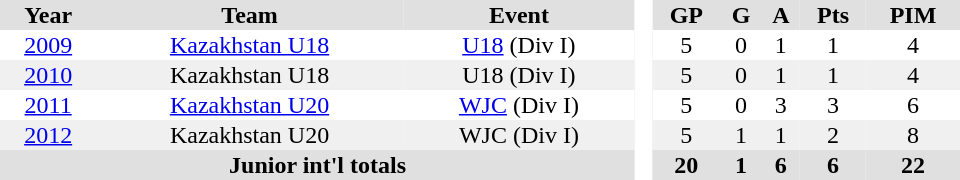<table border="0" cellpadding="1" cellspacing="0" style="text-align:center; width:40em">
<tr ALIGN="center" bgcolor="#e0e0e0">
<th>Year</th>
<th>Team</th>
<th>Event</th>
<th ALIGN="center" rowspan="99" bgcolor="#ffffff"> </th>
<th>GP</th>
<th>G</th>
<th>A</th>
<th>Pts</th>
<th>PIM</th>
</tr>
<tr ALIGN="center">
<td><a href='#'>2009</a></td>
<td><a href='#'>Kazakhstan U18</a></td>
<td><a href='#'>U18</a> (Div I)</td>
<td>5</td>
<td>0</td>
<td>1</td>
<td>1</td>
<td>4</td>
</tr>
<tr ALIGN="center" bgcolor="#f0f0f0">
<td><a href='#'>2010</a></td>
<td>Kazakhstan U18</td>
<td>U18 (Div I)</td>
<td>5</td>
<td>0</td>
<td>1</td>
<td>1</td>
<td>4</td>
</tr>
<tr ALIGN="center">
<td><a href='#'>2011</a></td>
<td><a href='#'>Kazakhstan U20</a></td>
<td><a href='#'>WJC</a> (Div I)</td>
<td>5</td>
<td>0</td>
<td>3</td>
<td>3</td>
<td>6</td>
</tr>
<tr ALIGN="center" bgcolor="#f0f0f0">
<td><a href='#'>2012</a></td>
<td>Kazakhstan U20</td>
<td>WJC (Div I)</td>
<td>5</td>
<td>1</td>
<td>1</td>
<td>2</td>
<td>8</td>
</tr>
<tr style="text-align:center; background:#e0e0e0;">
<th colspan=3>Junior int'l totals</th>
<th>20</th>
<th>1</th>
<th>6</th>
<th>6</th>
<th>22</th>
</tr>
</table>
